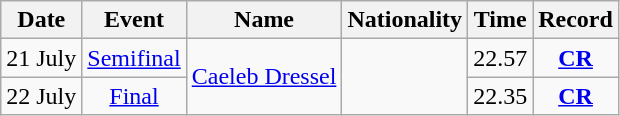<table class="wikitable" style=text-align:center>
<tr>
<th>Date</th>
<th>Event</th>
<th>Name</th>
<th>Nationality</th>
<th>Time</th>
<th>Record</th>
</tr>
<tr>
<td>21 July</td>
<td><a href='#'>Semifinal</a></td>
<td rowspan=2 align=left><a href='#'>Caeleb Dressel</a></td>
<td rowspan=2 align=left></td>
<td>22.57</td>
<td><strong><a href='#'>CR</a></strong></td>
</tr>
<tr>
<td>22 July</td>
<td><a href='#'>Final</a></td>
<td>22.35</td>
<td><strong><a href='#'>CR</a></strong></td>
</tr>
</table>
